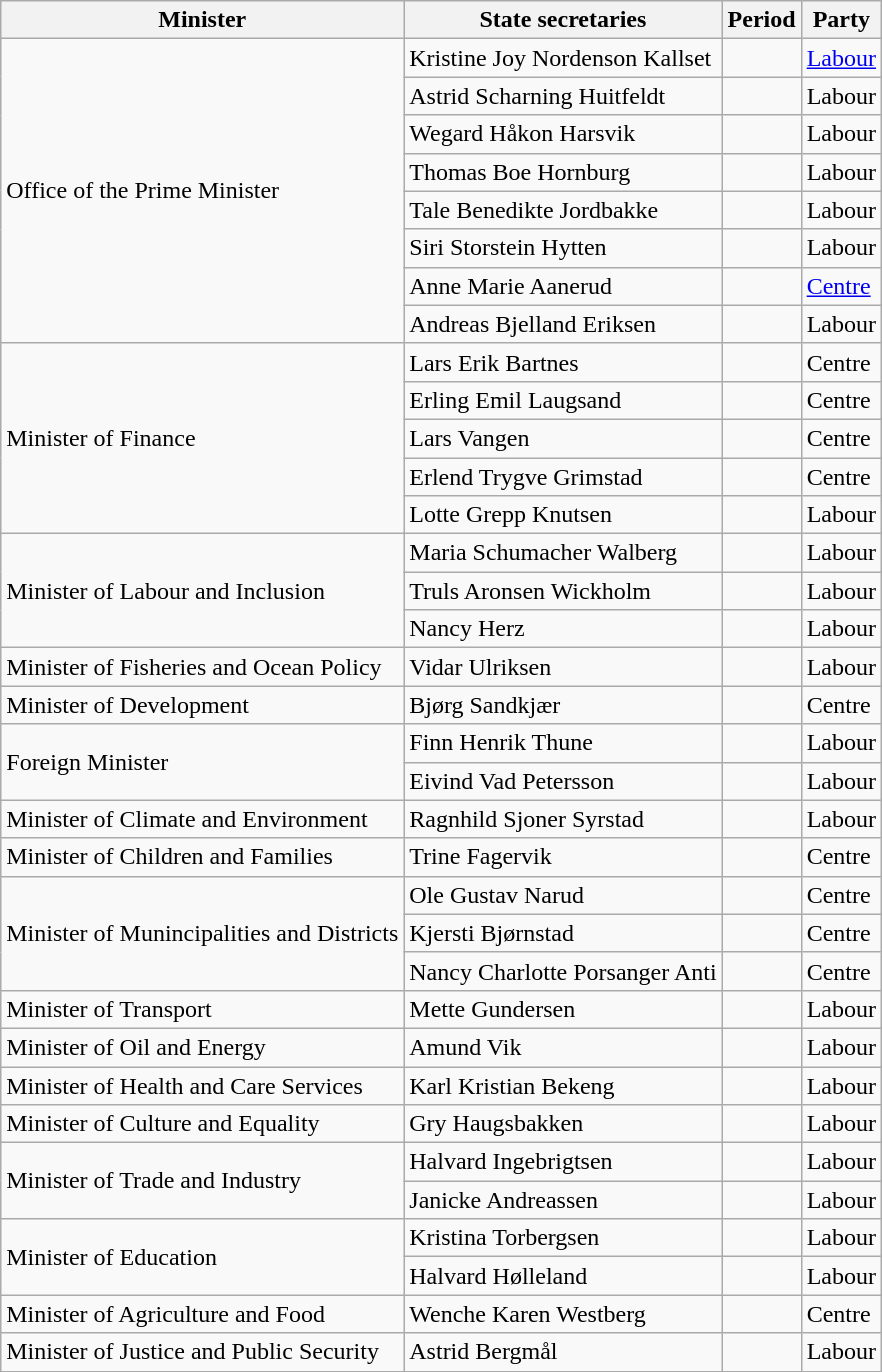<table class="wikitable">
<tr>
<th>Minister</th>
<th>State secretaries</th>
<th>Period</th>
<th>Party</th>
</tr>
<tr>
<td rowspan=8>Office of the Prime Minister</td>
<td>Kristine Joy Nordenson Kallset</td>
<td></td>
<td><a href='#'>Labour</a></td>
</tr>
<tr>
<td>Astrid Scharning Huitfeldt</td>
<td></td>
<td>Labour</td>
</tr>
<tr>
<td>Wegard Håkon Harsvik</td>
<td></td>
<td>Labour</td>
</tr>
<tr>
<td>Thomas Boe Hornburg</td>
<td></td>
<td>Labour</td>
</tr>
<tr>
<td>Tale Benedikte Jordbakke</td>
<td></td>
<td>Labour</td>
</tr>
<tr>
<td>Siri Storstein Hytten</td>
<td></td>
<td>Labour</td>
</tr>
<tr>
<td>Anne Marie Aanerud</td>
<td></td>
<td><a href='#'>Centre</a></td>
</tr>
<tr>
<td>Andreas Bjelland Eriksen</td>
<td></td>
<td>Labour</td>
</tr>
<tr>
<td rowspan="5">Minister of Finance</td>
<td>Lars Erik Bartnes</td>
<td></td>
<td>Centre</td>
</tr>
<tr>
<td>Erling Emil Laugsand</td>
<td></td>
<td>Centre</td>
</tr>
<tr>
<td>Lars Vangen</td>
<td></td>
<td>Centre</td>
</tr>
<tr>
<td>Erlend Trygve Grimstad</td>
<td></td>
<td>Centre</td>
</tr>
<tr>
<td>Lotte Grepp Knutsen</td>
<td></td>
<td>Labour</td>
</tr>
<tr>
<td rowspan="3">Minister of Labour and Inclusion</td>
<td>Maria Schumacher Walberg</td>
<td></td>
<td>Labour</td>
</tr>
<tr>
<td>Truls Aronsen Wickholm</td>
<td></td>
<td>Labour</td>
</tr>
<tr>
<td>Nancy Herz</td>
<td></td>
<td>Labour</td>
</tr>
<tr>
<td>Minister of Fisheries and Ocean Policy</td>
<td>Vidar Ulriksen</td>
<td></td>
<td>Labour</td>
</tr>
<tr>
<td>Minister of Development</td>
<td>Bjørg Sandkjær</td>
<td></td>
<td>Centre</td>
</tr>
<tr>
<td rowspan="2">Foreign Minister</td>
<td>Finn Henrik Thune</td>
<td></td>
<td>Labour</td>
</tr>
<tr>
<td>Eivind Vad Petersson</td>
<td></td>
<td>Labour</td>
</tr>
<tr>
<td>Minister of Climate and Environment</td>
<td>Ragnhild Sjoner Syrstad</td>
<td></td>
<td>Labour</td>
</tr>
<tr>
<td>Minister of Children and Families</td>
<td>Trine Fagervik</td>
<td></td>
<td>Centre</td>
</tr>
<tr>
<td rowspan="3">Minister of Munincipalities and Districts</td>
<td>Ole Gustav Narud</td>
<td></td>
<td>Centre</td>
</tr>
<tr>
<td>Kjersti Bjørnstad</td>
<td></td>
<td>Centre</td>
</tr>
<tr>
<td>Nancy Charlotte Porsanger Anti</td>
<td></td>
<td>Centre</td>
</tr>
<tr>
<td>Minister of Transport</td>
<td>Mette Gundersen</td>
<td></td>
<td>Labour</td>
</tr>
<tr>
<td>Minister of Oil and Energy</td>
<td>Amund Vik</td>
<td></td>
<td>Labour</td>
</tr>
<tr>
<td>Minister of Health and Care Services</td>
<td>Karl Kristian Bekeng</td>
<td></td>
<td>Labour</td>
</tr>
<tr>
<td>Minister of Culture and Equality</td>
<td>Gry Haugsbakken</td>
<td></td>
<td>Labour</td>
</tr>
<tr>
<td rowspan="2">Minister of Trade and Industry</td>
<td>Halvard Ingebrigtsen</td>
<td></td>
<td>Labour</td>
</tr>
<tr>
<td>Janicke Andreassen</td>
<td></td>
<td>Labour</td>
</tr>
<tr>
<td rowspan="2">Minister of Education</td>
<td>Kristina Torbergsen</td>
<td></td>
<td>Labour</td>
</tr>
<tr>
<td>Halvard Hølleland</td>
<td></td>
<td>Labour</td>
</tr>
<tr>
<td>Minister of Agriculture and Food</td>
<td>Wenche Karen Westberg</td>
<td></td>
<td>Centre</td>
</tr>
<tr>
<td>Minister of Justice and Public Security</td>
<td>Astrid Bergmål</td>
<td></td>
<td>Labour</td>
</tr>
</table>
